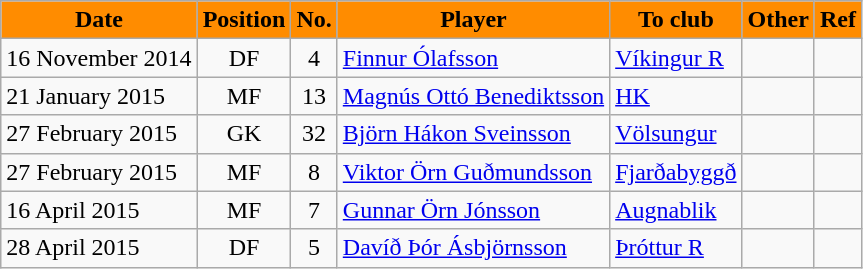<table class="wikitable sortable">
<tr>
<th style="background:#FF8C00; color:black;"><strong>Date</strong></th>
<th style="background:#FF8C00; color:black;"><strong>Position</strong></th>
<th style="background:#FF8C00; color:black;"><strong>No.</strong></th>
<th style="background:#FF8C00; color:black;"><strong>Player</strong></th>
<th style="background:#FF8C00; color:black;"><strong>To club</strong></th>
<th style="background:#FF8C00; color:black;"><strong>Other</strong></th>
<th style="background:#FF8C00; color:black;"><strong>Ref</strong></th>
</tr>
<tr>
<td>16 November 2014</td>
<td style="text-align:center;">DF</td>
<td style="text-align:center;">4</td>
<td style="text-align:left;"> <a href='#'>Finnur Ólafsson</a></td>
<td style="text-align:left;"> <a href='#'>Víkingur R</a></td>
<td></td>
<td></td>
</tr>
<tr>
<td>21 January 2015</td>
<td style="text-align:center;">MF</td>
<td style="text-align:center;">13</td>
<td style="text-align:left;"> <a href='#'>Magnús Ottó Benediktsson</a></td>
<td style="text-align:left;"> <a href='#'>HK</a></td>
<td></td>
<td></td>
</tr>
<tr>
<td>27 February 2015</td>
<td style="text-align:center;">GK</td>
<td style="text-align:center;">32</td>
<td style="text-align:left;"> <a href='#'>Björn Hákon Sveinsson</a></td>
<td style="text-align:left;"> <a href='#'>Völsungur</a></td>
<td></td>
<td></td>
</tr>
<tr>
<td>27 February 2015</td>
<td style="text-align:center;">MF</td>
<td style="text-align:center;">8</td>
<td style="text-align:left;"> <a href='#'>Viktor Örn Guðmundsson</a></td>
<td style="text-align:left;"> <a href='#'>Fjarðabyggð</a></td>
<td></td>
<td></td>
</tr>
<tr>
<td>16 April 2015</td>
<td style="text-align:center;">MF</td>
<td style="text-align:center;">7</td>
<td style="text-align:left;"> <a href='#'>Gunnar Örn Jónsson</a></td>
<td style="text-align:left;"> <a href='#'>Augnablik</a></td>
<td></td>
<td></td>
</tr>
<tr>
<td>28 April 2015</td>
<td style="text-align:center;">DF</td>
<td style="text-align:center;">5</td>
<td style="text-align:left;"> <a href='#'>Davíð Þór Ásbjörnsson</a></td>
<td style="text-align:left;"> <a href='#'>Þróttur R</a></td>
<td></td>
<td></td>
</tr>
</table>
